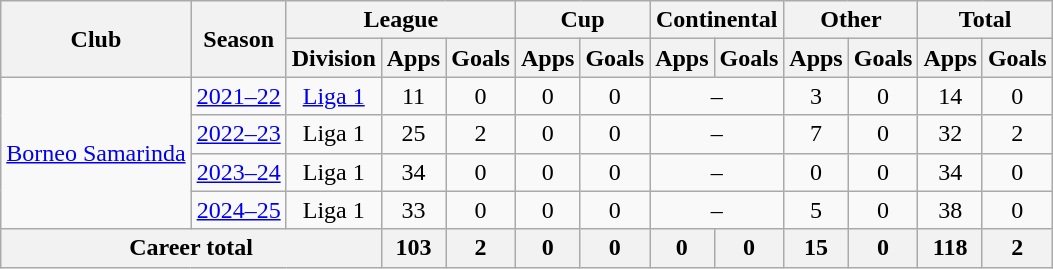<table class="wikitable" style="text-align: center">
<tr>
<th rowspan="2">Club</th>
<th rowspan="2">Season</th>
<th colspan="3">League</th>
<th colspan="2">Cup</th>
<th colspan="2">Continental</th>
<th colspan="2">Other</th>
<th colspan="2">Total</th>
</tr>
<tr>
<th>Division</th>
<th>Apps</th>
<th>Goals</th>
<th>Apps</th>
<th>Goals</th>
<th>Apps</th>
<th>Goals</th>
<th>Apps</th>
<th>Goals</th>
<th>Apps</th>
<th>Goals</th>
</tr>
<tr>
<td rowspan="4"><a href='#'>Borneo Samarinda</a></td>
<td><a href='#'>2021–22</a></td>
<td rowspan="1" valign="center"><a href='#'>Liga 1</a></td>
<td>11</td>
<td>0</td>
<td>0</td>
<td>0</td>
<td colspan="2">–</td>
<td>3</td>
<td>0</td>
<td>14</td>
<td>0</td>
</tr>
<tr>
<td><a href='#'>2022–23</a></td>
<td rowspan="1" valign="center">Liga 1</td>
<td>25</td>
<td>2</td>
<td>0</td>
<td>0</td>
<td colspan=2>–</td>
<td>7</td>
<td>0</td>
<td>32</td>
<td>2</td>
</tr>
<tr>
<td><a href='#'>2023–24</a></td>
<td>Liga 1</td>
<td>34</td>
<td>0</td>
<td>0</td>
<td>0</td>
<td colspan="2">–</td>
<td>0</td>
<td>0</td>
<td>34</td>
<td>0</td>
</tr>
<tr>
<td><a href='#'>2024–25</a></td>
<td>Liga 1</td>
<td>33</td>
<td>0</td>
<td>0</td>
<td>0</td>
<td colspan="2">–</td>
<td>5</td>
<td>0</td>
<td>38</td>
<td>0</td>
</tr>
<tr>
<th colspan=3>Career total</th>
<th>103</th>
<th>2</th>
<th>0</th>
<th>0</th>
<th>0</th>
<th>0</th>
<th>15</th>
<th>0</th>
<th>118</th>
<th>2</th>
</tr>
</table>
